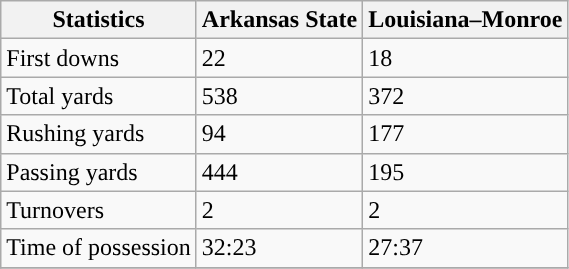<table class="wikitable">
<tr>
<th>Statistics</th>
<th>Arkansas State</th>
<th>Louisiana–Monroe</th>
</tr>
<tr>
<td>First downs</td>
<td>22</td>
<td>18</td>
</tr>
<tr>
<td>Total yards</td>
<td>538</td>
<td>372</td>
</tr>
<tr>
<td>Rushing yards</td>
<td>94</td>
<td>177</td>
</tr>
<tr>
<td>Passing yards</td>
<td>444</td>
<td>195</td>
</tr>
<tr>
<td>Turnovers</td>
<td>2</td>
<td>2</td>
</tr>
<tr>
<td>Time of possession</td>
<td>32:23</td>
<td>27:37</td>
</tr>
<tr>
</tr>
</table>
